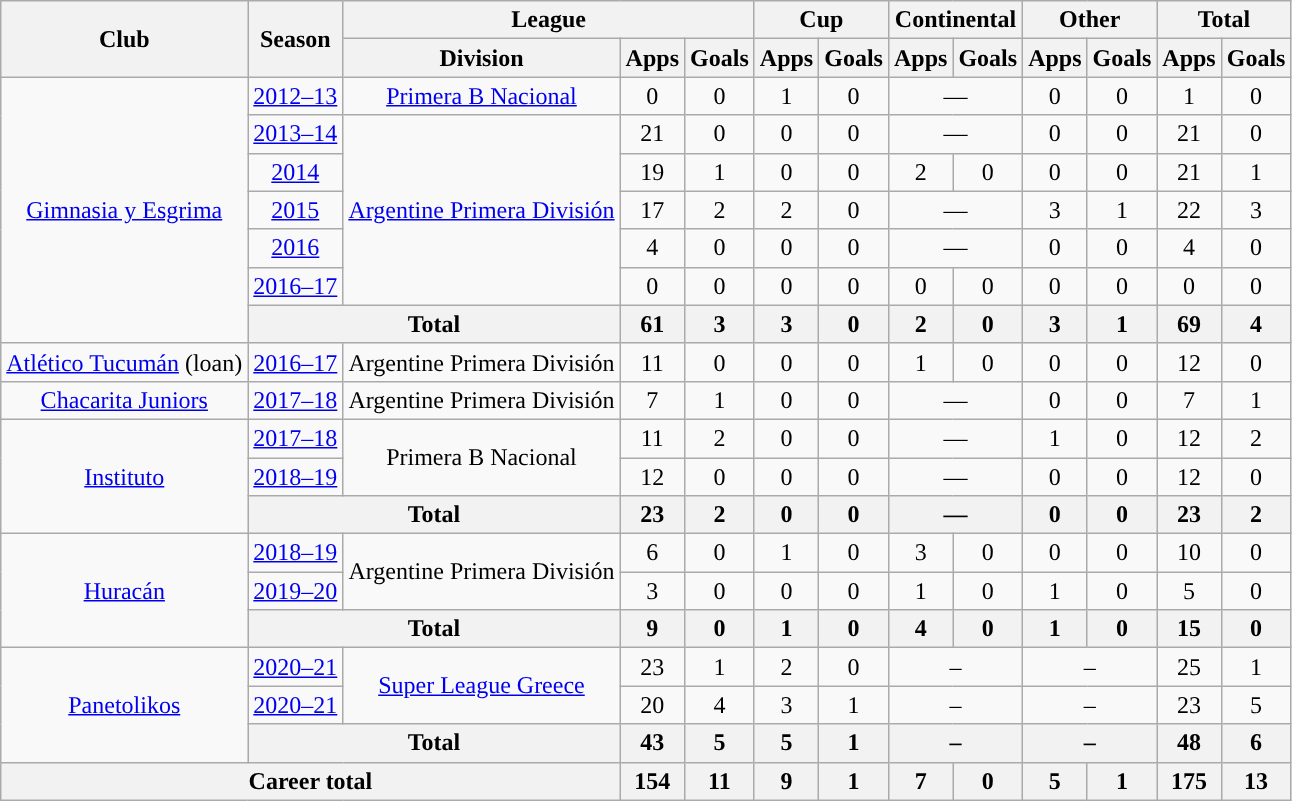<table class="wikitable" style="text-align:center">
<tr>
<th rowspan="2">Club</th>
<th rowspan="2">Season</th>
<th colspan="3">League</th>
<th colspan="2">Cup</th>
<th colspan="2">Continental</th>
<th colspan="2">Other</th>
<th colspan="2">Total</th>
</tr>
<tr>
<th>Division</th>
<th>Apps</th>
<th>Goals</th>
<th>Apps</th>
<th>Goals</th>
<th>Apps</th>
<th>Goals</th>
<th>Apps</th>
<th>Goals</th>
<th>Apps</th>
<th>Goals</th>
</tr>
<tr>
<td rowspan="7"><a href='#'>Gimnasia y Esgrima</a></td>
<td><a href='#'>2012–13</a></td>
<td rowspan="1"><a href='#'>Primera B Nacional</a></td>
<td>0</td>
<td>0</td>
<td>1</td>
<td>0</td>
<td colspan="2">—</td>
<td>0</td>
<td>0</td>
<td>1</td>
<td>0</td>
</tr>
<tr>
<td><a href='#'>2013–14</a></td>
<td rowspan="5"><a href='#'>Argentine Primera División</a></td>
<td>21</td>
<td>0</td>
<td>0</td>
<td>0</td>
<td colspan="2">—</td>
<td>0</td>
<td>0</td>
<td>21</td>
<td>0</td>
</tr>
<tr>
<td><a href='#'>2014</a></td>
<td>19</td>
<td>1</td>
<td>0</td>
<td>0</td>
<td>2</td>
<td>0</td>
<td>0</td>
<td>0</td>
<td>21</td>
<td>1</td>
</tr>
<tr>
<td><a href='#'>2015</a></td>
<td>17</td>
<td>2</td>
<td>2</td>
<td>0</td>
<td colspan="2">—</td>
<td>3</td>
<td>1</td>
<td>22</td>
<td>3</td>
</tr>
<tr>
<td><a href='#'>2016</a></td>
<td>4</td>
<td>0</td>
<td>0</td>
<td>0</td>
<td colspan="2">—</td>
<td>0</td>
<td>0</td>
<td>4</td>
<td>0</td>
</tr>
<tr>
<td><a href='#'>2016–17</a></td>
<td>0</td>
<td>0</td>
<td>0</td>
<td>0</td>
<td>0</td>
<td>0</td>
<td>0</td>
<td>0</td>
<td>0</td>
<td>0</td>
</tr>
<tr>
<th colspan="2">Total</th>
<th>61</th>
<th>3</th>
<th>3</th>
<th>0</th>
<th>2</th>
<th>0</th>
<th>3</th>
<th>1</th>
<th>69</th>
<th>4</th>
</tr>
<tr>
<td rowspan="1"><a href='#'>Atlético Tucumán</a> (loan)</td>
<td><a href='#'>2016–17</a></td>
<td>Argentine Primera División</td>
<td>11</td>
<td>0</td>
<td>0</td>
<td>0</td>
<td>1</td>
<td>0</td>
<td>0</td>
<td>0</td>
<td>12</td>
<td>0</td>
</tr>
<tr>
<td rowspan="1"><a href='#'>Chacarita Juniors</a></td>
<td><a href='#'>2017–18</a></td>
<td>Argentine Primera División</td>
<td>7</td>
<td>1</td>
<td>0</td>
<td>0</td>
<td colspan="2">—</td>
<td>0</td>
<td>0</td>
<td>7</td>
<td>1</td>
</tr>
<tr>
<td rowspan="3"><a href='#'>Instituto</a></td>
<td><a href='#'>2017–18</a></td>
<td rowspan="2">Primera B Nacional</td>
<td>11</td>
<td>2</td>
<td>0</td>
<td>0</td>
<td colspan="2">—</td>
<td>1</td>
<td>0</td>
<td>12</td>
<td>2</td>
</tr>
<tr>
<td><a href='#'>2018–19</a></td>
<td>12</td>
<td>0</td>
<td>0</td>
<td>0</td>
<td colspan="2">—</td>
<td>0</td>
<td>0</td>
<td>12</td>
<td>0</td>
</tr>
<tr>
<th colspan="2">Total</th>
<th>23</th>
<th>2</th>
<th>0</th>
<th>0</th>
<th colspan="2">—</th>
<th>0</th>
<th>0</th>
<th>23</th>
<th>2</th>
</tr>
<tr>
<td rowspan="3"><a href='#'>Huracán</a></td>
<td><a href='#'>2018–19</a></td>
<td rowspan="2">Argentine Primera División</td>
<td>6</td>
<td>0</td>
<td>1</td>
<td>0</td>
<td>3</td>
<td>0</td>
<td>0</td>
<td>0</td>
<td>10</td>
<td>0</td>
</tr>
<tr>
<td><a href='#'>2019–20</a></td>
<td>3</td>
<td>0</td>
<td>0</td>
<td>0</td>
<td>1</td>
<td>0</td>
<td>1</td>
<td>0</td>
<td>5</td>
<td>0</td>
</tr>
<tr>
<th colspan="2">Total</th>
<th>9</th>
<th>0</th>
<th>1</th>
<th>0</th>
<th>4</th>
<th>0</th>
<th>1</th>
<th>0</th>
<th>15</th>
<th>0</th>
</tr>
<tr>
<td rowspan="3"><a href='#'>Panetolikos</a></td>
<td><a href='#'>2020–21</a></td>
<td rowspan="2"><a href='#'>Super League Greece</a></td>
<td>23</td>
<td>1</td>
<td>2</td>
<td>0</td>
<td colspan="2">–</td>
<td colspan="2">–</td>
<td>25</td>
<td>1</td>
</tr>
<tr>
<td><a href='#'>2020–21</a></td>
<td>20</td>
<td>4</td>
<td>3</td>
<td>1</td>
<td colspan="2">–</td>
<td colspan="2">–</td>
<td>23</td>
<td>5</td>
</tr>
<tr>
<th colspan="2">Total</th>
<th>43</th>
<th>5</th>
<th>5</th>
<th>1</th>
<th colspan="2">–</th>
<th colspan="2">–</th>
<th>48</th>
<th>6</th>
</tr>
<tr>
<th colspan="3">Career total</th>
<th>154</th>
<th>11</th>
<th>9</th>
<th>1</th>
<th>7</th>
<th>0</th>
<th>5</th>
<th>1</th>
<th>175</th>
<th>13</th>
</tr>
</table>
